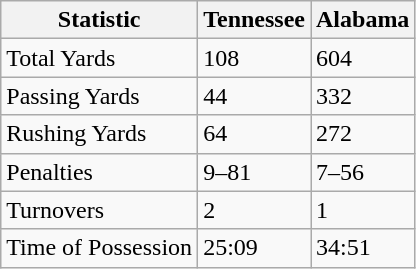<table class="wikitable">
<tr>
<th>Statistic</th>
<th>Tennessee</th>
<th>Alabama</th>
</tr>
<tr>
<td>Total Yards</td>
<td>108</td>
<td>604</td>
</tr>
<tr>
<td>Passing Yards</td>
<td>44</td>
<td>332</td>
</tr>
<tr>
<td>Rushing Yards</td>
<td>64</td>
<td>272</td>
</tr>
<tr>
<td>Penalties</td>
<td>9–81</td>
<td>7–56</td>
</tr>
<tr>
<td>Turnovers</td>
<td>2</td>
<td>1</td>
</tr>
<tr>
<td>Time of Possession</td>
<td>25:09</td>
<td>34:51</td>
</tr>
</table>
